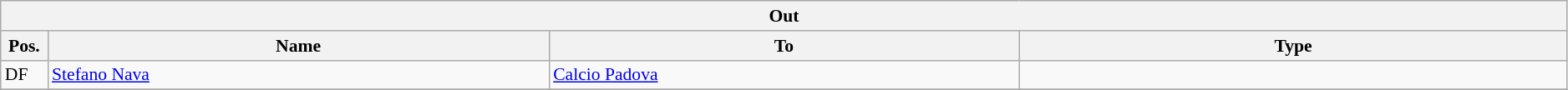<table class="wikitable" style="font-size:90%;width:99%;">
<tr>
<th colspan="4">Out</th>
</tr>
<tr>
<th width=3%>Pos.</th>
<th width=32%>Name</th>
<th width=30%>To</th>
<th width=35%>Type</th>
</tr>
<tr>
<td>DF</td>
<td><a href='#'>Stefano Nava</a></td>
<td><a href='#'>Calcio Padova</a></td>
<td></td>
</tr>
<tr>
</tr>
</table>
